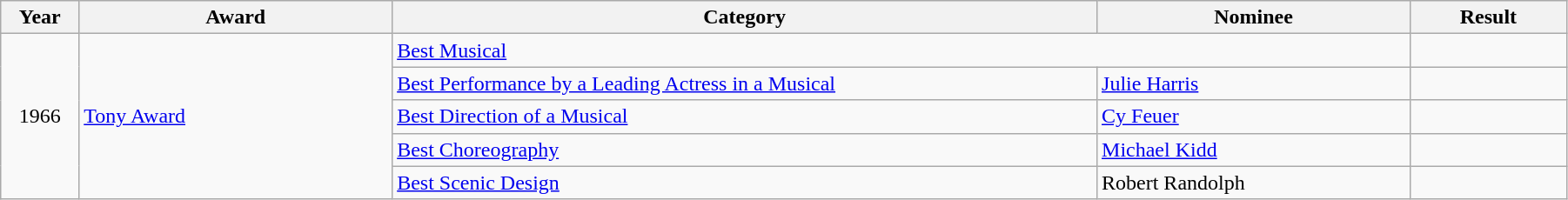<table class="wikitable" width="95%">
<tr>
<th width="5%">Year</th>
<th width="20%">Award</th>
<th width="45%">Category</th>
<th width="20%">Nominee</th>
<th width="10%">Result</th>
</tr>
<tr>
<td rowspan="5" align="center">1966</td>
<td rowspan="5"><a href='#'>Tony Award</a></td>
<td colspan="2"><a href='#'>Best Musical</a></td>
<td></td>
</tr>
<tr>
<td><a href='#'>Best Performance by a Leading Actress in a Musical</a></td>
<td><a href='#'>Julie Harris</a></td>
<td></td>
</tr>
<tr>
<td><a href='#'>Best Direction of a Musical</a></td>
<td><a href='#'>Cy Feuer</a></td>
<td></td>
</tr>
<tr>
<td><a href='#'>Best Choreography</a></td>
<td><a href='#'>Michael Kidd</a></td>
<td></td>
</tr>
<tr>
<td><a href='#'>Best Scenic Design</a></td>
<td>Robert Randolph</td>
<td></td>
</tr>
</table>
